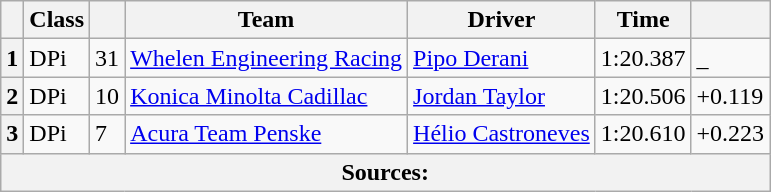<table class="wikitable">
<tr>
<th scope="col"></th>
<th scope="col">Class</th>
<th scope="col"></th>
<th scope="col">Team</th>
<th scope="col">Driver</th>
<th scope="col">Time</th>
<th scope="col"></th>
</tr>
<tr>
<th scope="row">1</th>
<td>DPi</td>
<td>31</td>
<td><a href='#'>Whelen Engineering Racing</a></td>
<td><a href='#'>Pipo Derani</a></td>
<td>1:20.387</td>
<td>_</td>
</tr>
<tr>
<th scope="row">2</th>
<td>DPi</td>
<td>10</td>
<td><a href='#'>Konica Minolta Cadillac</a></td>
<td><a href='#'>Jordan Taylor</a></td>
<td>1:20.506</td>
<td>+0.119</td>
</tr>
<tr>
<th scope="row">3</th>
<td>DPi</td>
<td>7</td>
<td><a href='#'>Acura Team Penske</a></td>
<td><a href='#'>Hélio Castroneves</a></td>
<td>1:20.610</td>
<td>+0.223</td>
</tr>
<tr>
<th colspan="7">Sources:</th>
</tr>
</table>
